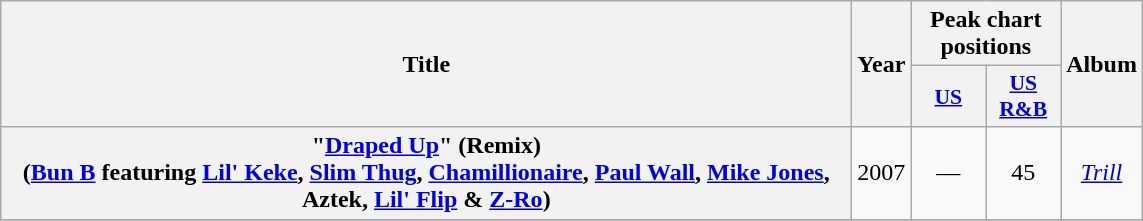<table class="wikitable plainrowheaders" style="text-align:center;">
<tr>
<th scope="col" rowspan="2" style="width:35em;">Title</th>
<th scope="col" rowspan="2">Year</th>
<th scope="col" colspan="2">Peak chart positions</th>
<th scope="col" rowspan="2">Album</th>
</tr>
<tr>
<th scope="col" style="width:3em;font-size:90%;"><a href='#'>US</a></th>
<th scope="col" style="width:3em;font-size:90%;"><a href='#'>US<br>R&B</a></th>
</tr>
<tr>
<th scope="row">"<a href='#'>Draped Up</a>" (Remix)<br><span>(<a href='#'>Bun B</a> featuring <a href='#'>Lil' Keke</a>, <a href='#'>Slim Thug</a>, <a href='#'>Chamillionaire</a>, <a href='#'>Paul Wall</a>, <a href='#'>Mike Jones</a>, Aztek, <a href='#'>Lil' Flip</a> & <a href='#'>Z-Ro</a>)</span></th>
<td>2007</td>
<td>—</td>
<td>45</td>
<td><em><a href='#'>Trill</a></em></td>
</tr>
<tr>
</tr>
</table>
